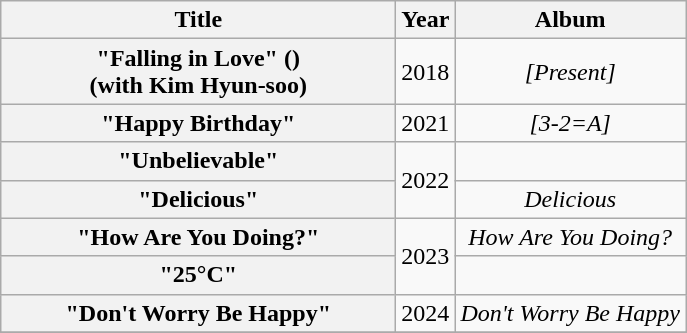<table class="wikitable plainrowheaders" style="text-align:center;" border="1">
<tr>
<th scope="col" style="width:16em;">Title</th>
<th scope="col">Year</th>
<th scope="col">Album</th>
</tr>
<tr>
<th scope="row">"Falling in Love" ()<br>(with Kim Hyun-soo)</th>
<td>2018</td>
<td><em>[Present]</em></td>
</tr>
<tr>
<th scope="row">"Happy Birthday"</th>
<td>2021</td>
<td><em>[3-2=A]</em></td>
</tr>
<tr>
<th scope="row">"Unbelievable"</th>
<td rowspan="2">2022</td>
<td></td>
</tr>
<tr>
<th scope="row">"Delicious"</th>
<td><em>Delicious</em></td>
</tr>
<tr>
<th scope="row">"How Are You Doing?"</th>
<td rowspan="2">2023</td>
<td><em>How Are You Doing?</em></td>
</tr>
<tr>
<th scope="row">"25°C"</th>
<td></td>
</tr>
<tr>
<th scope="row">"Don't Worry Be Happy"</th>
<td>2024</td>
<td><em>Don't Worry Be Happy</em></td>
</tr>
<tr>
</tr>
</table>
